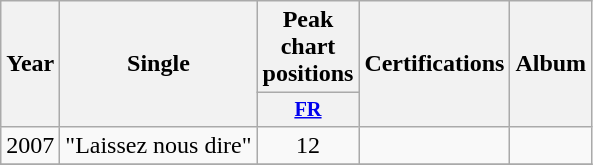<table class="wikitable plainrowheaders" style="text-align:center;">
<tr>
<th scope="col" rowspan="2">Year</th>
<th scope="col" rowspan="2">Single</th>
<th scope="col" colspan="1">Peak chart positions</th>
<th scope="col" rowspan="2">Certifications</th>
<th scope="col" rowspan="2">Album</th>
</tr>
<tr>
<th scope="col" style="width:3em;font-size:85%;"><a href='#'>FR</a><br></th>
</tr>
<tr>
<td>2007</td>
<td>"Laissez nous dire"</td>
<td>12</td>
<td></td>
<td></td>
</tr>
<tr>
</tr>
</table>
